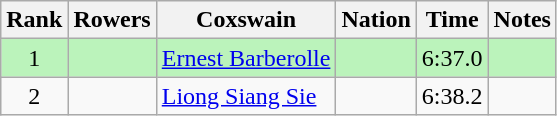<table class="wikitable sortable" style="text-align:center">
<tr>
<th>Rank</th>
<th>Rowers</th>
<th>Coxswain</th>
<th>Nation</th>
<th>Time</th>
<th>Notes</th>
</tr>
<tr bgcolor=bbf3bb>
<td>1</td>
<td align=left></td>
<td align=left><a href='#'>Ernest Barberolle</a></td>
<td align=left></td>
<td>6:37.0</td>
<td></td>
</tr>
<tr>
<td>2</td>
<td align=left></td>
<td align=left><a href='#'>Liong Siang Sie</a></td>
<td align=left></td>
<td>6:38.2</td>
<td></td>
</tr>
</table>
